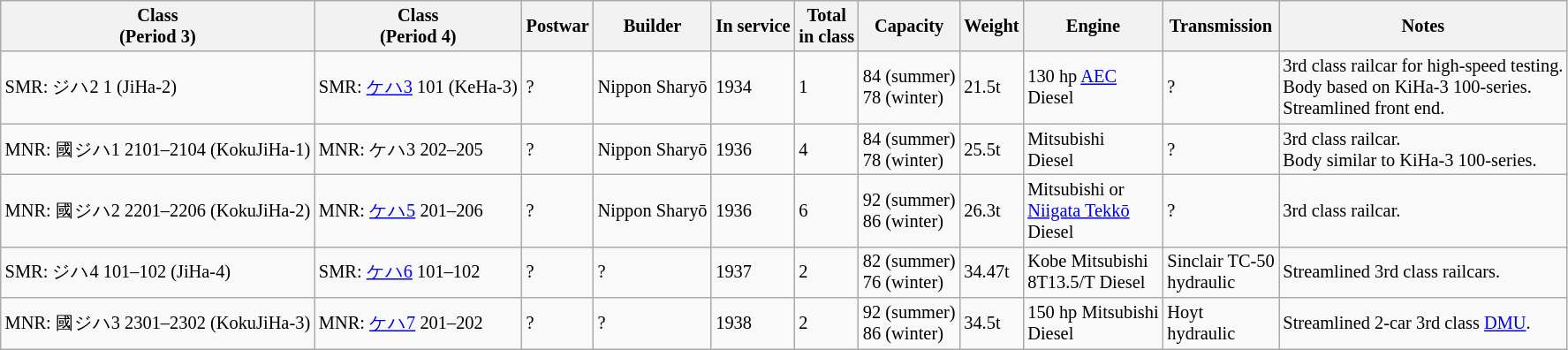<table class="wikitable"  style="font-size:85%;">
<tr>
<th>Class<br>(Period 3)</th>
<th>Class<br>(Period 4)</th>
<th>Postwar</th>
<th>Builder</th>
<th>In service</th>
<th>Total<br>in class</th>
<th>Capacity</th>
<th>Weight</th>
<th>Engine</th>
<th>Transmission</th>
<th>Notes</th>
</tr>
<tr>
<td>SMR: ジハ2 1 (JiHa-2)</td>
<td>SMR: <a href='#'>ケハ3</a> 101 (KeHa-3)</td>
<td>?</td>
<td>Nippon Sharyō</td>
<td>1934</td>
<td>1</td>
<td>84 (summer)<br>78 (winter)</td>
<td>21.5t</td>
<td>130 hp <a href='#'>AEC</a> <br>Diesel</td>
<td>?</td>
<td>3rd class railcar for high-speed testing.<br>Body based on KiHa-3 100-series.<br>Streamlined front end.</td>
</tr>
<tr>
<td>MNR: 國ジハ1 2101–2104 (KokuJiHa-1)</td>
<td>MNR: ケハ3 202–205</td>
<td>?</td>
<td>Nippon Sharyō</td>
<td>1936</td>
<td>4</td>
<td>84 (summer)<br>78 (winter)</td>
<td>25.5t</td>
<td>Mitsubishi<br>Diesel</td>
<td>?</td>
<td>3rd class railcar.<br>Body similar to KiHa-3 100-series.</td>
</tr>
<tr>
<td>MNR: 國ジハ2 2201–2206 (KokuJiHa-2)</td>
<td>MNR: <a href='#'>ケハ5</a> 201–206</td>
<td>?</td>
<td>Nippon Sharyō</td>
<td>1936</td>
<td>6</td>
<td>92 (summer)<br>86 (winter)</td>
<td>26.3t</td>
<td>Mitsubishi or<br><a href='#'>Niigata Tekkō</a><br>Diesel</td>
<td>?</td>
<td>3rd class railcar.</td>
</tr>
<tr>
<td>SMR: ジハ4 101–102 (JiHa-4)</td>
<td>SMR: <a href='#'>ケハ6</a> 101–102</td>
<td>?</td>
<td>?</td>
<td>1937</td>
<td>2</td>
<td>82 (summer)<br>76 (winter)</td>
<td>34.47t</td>
<td>Kobe Mitsubishi<br>8T13.5/T Diesel</td>
<td>Sinclair TC-50<br>hydraulic</td>
<td>Streamlined 3rd class railcars.</td>
</tr>
<tr>
<td>MNR: 國ジハ3 2301–2302 (KokuJiHa-3)</td>
<td>MNR: <a href='#'>ケハ7</a> 201–202</td>
<td>?</td>
<td>?</td>
<td>1938</td>
<td>2</td>
<td>92 (summer)<br>86 (winter)</td>
<td>34.5t</td>
<td>150 hp Mitsubishi<br>Diesel</td>
<td>Hoyt<br>hydraulic</td>
<td>Streamlined 2-car 3rd class <a href='#'>DMU</a>.</td>
</tr>
</table>
